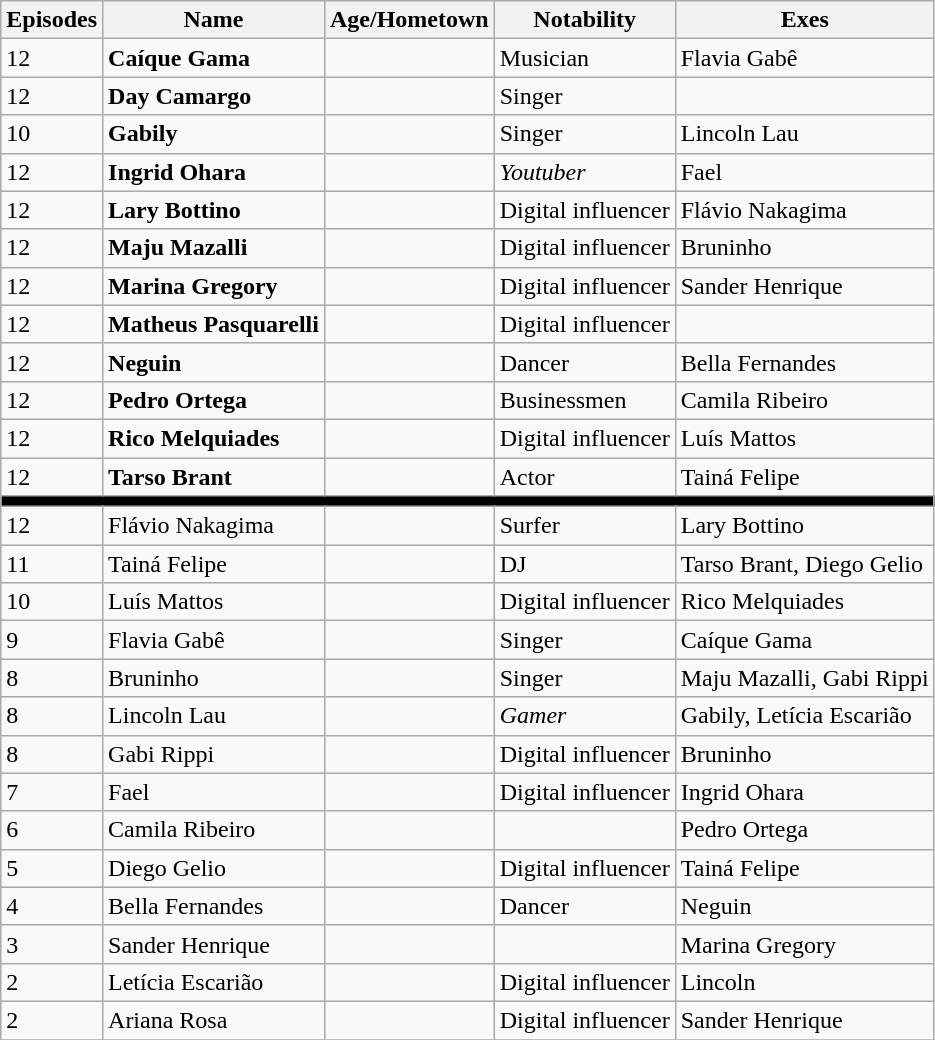<table class="wikitable sortable">
<tr>
<th>Episodes</th>
<th>Name</th>
<th>Age/Hometown</th>
<th>Notability</th>
<th>Exes</th>
</tr>
<tr>
<td>12</td>
<td><strong>Caíque Gama</strong></td>
<td></td>
<td>Musician</td>
<td>Flavia Gabê</td>
</tr>
<tr>
<td>12</td>
<td><strong>Day Camargo</strong></td>
<td></td>
<td>Singer</td>
<td></td>
</tr>
<tr>
<td>10</td>
<td><strong>Gabily</strong></td>
<td></td>
<td>Singer</td>
<td>Lincoln Lau</td>
</tr>
<tr>
<td>12</td>
<td><strong>Ingrid Ohara</strong></td>
<td></td>
<td><em>Youtuber</em></td>
<td>Fael</td>
</tr>
<tr>
<td>12</td>
<td><strong>Lary Bottino</strong></td>
<td></td>
<td>Digital influencer</td>
<td>Flávio Nakagima</td>
</tr>
<tr>
<td>12</td>
<td><strong>Maju Mazalli</strong></td>
<td></td>
<td>Digital influencer</td>
<td>Bruninho</td>
</tr>
<tr>
<td>12</td>
<td><strong>Marina Gregory</strong></td>
<td></td>
<td>Digital influencer</td>
<td>Sander Henrique</td>
</tr>
<tr>
<td>12</td>
<td><strong>Matheus Pasquarelli</strong></td>
<td></td>
<td>Digital influencer</td>
<td></td>
</tr>
<tr>
<td>12</td>
<td><strong>Neguin</strong></td>
<td></td>
<td>Dancer</td>
<td>Bella Fernandes</td>
</tr>
<tr>
<td>12</td>
<td><strong>Pedro Ortega</strong></td>
<td></td>
<td>Businessmen</td>
<td>Camila Ribeiro</td>
</tr>
<tr>
<td>12</td>
<td><strong>Rico Melquiades</strong></td>
<td></td>
<td>Digital influencer</td>
<td>Luís Mattos</td>
</tr>
<tr>
<td>12</td>
<td><strong>Tarso Brant</strong></td>
<td></td>
<td>Actor</td>
<td>Tainá Felipe</td>
</tr>
<tr>
<th colspan="7" style="background:#000;"></th>
</tr>
<tr>
<td>12</td>
<td>Flávio Nakagima</td>
<td></td>
<td>Surfer</td>
<td>Lary Bottino</td>
</tr>
<tr>
<td>11</td>
<td>Tainá Felipe</td>
<td></td>
<td>DJ</td>
<td>Tarso Brant, Diego Gelio</td>
</tr>
<tr>
<td>10</td>
<td>Luís Mattos</td>
<td></td>
<td>Digital influencer</td>
<td>Rico Melquiades</td>
</tr>
<tr>
<td>9</td>
<td>Flavia Gabê</td>
<td></td>
<td>Singer</td>
<td>Caíque Gama</td>
</tr>
<tr>
<td>8</td>
<td>Bruninho</td>
<td></td>
<td>Singer</td>
<td>Maju Mazalli, Gabi Rippi</td>
</tr>
<tr>
<td>8</td>
<td>Lincoln Lau</td>
<td></td>
<td><em>Gamer</em></td>
<td>Gabily, Letícia Escarião</td>
</tr>
<tr>
<td>8</td>
<td>Gabi Rippi</td>
<td></td>
<td>Digital influencer</td>
<td>Bruninho</td>
</tr>
<tr>
<td>7</td>
<td>Fael</td>
<td></td>
<td>Digital influencer</td>
<td>Ingrid Ohara</td>
</tr>
<tr>
<td>6</td>
<td>Camila Ribeiro</td>
<td></td>
<td></td>
<td>Pedro Ortega</td>
</tr>
<tr>
<td>5</td>
<td>Diego Gelio</td>
<td></td>
<td>Digital influencer</td>
<td>Tainá Felipe</td>
</tr>
<tr>
<td>4</td>
<td>Bella Fernandes</td>
<td></td>
<td>Dancer</td>
<td>Neguin</td>
</tr>
<tr>
<td>3</td>
<td>Sander Henrique</td>
<td></td>
<td></td>
<td>Marina Gregory</td>
</tr>
<tr>
<td>2</td>
<td>Letícia Escarião</td>
<td></td>
<td>Digital influencer</td>
<td>Lincoln</td>
</tr>
<tr>
<td>2</td>
<td>Ariana Rosa</td>
<td></td>
<td>Digital influencer</td>
<td>Sander Henrique</td>
</tr>
<tr>
</tr>
</table>
